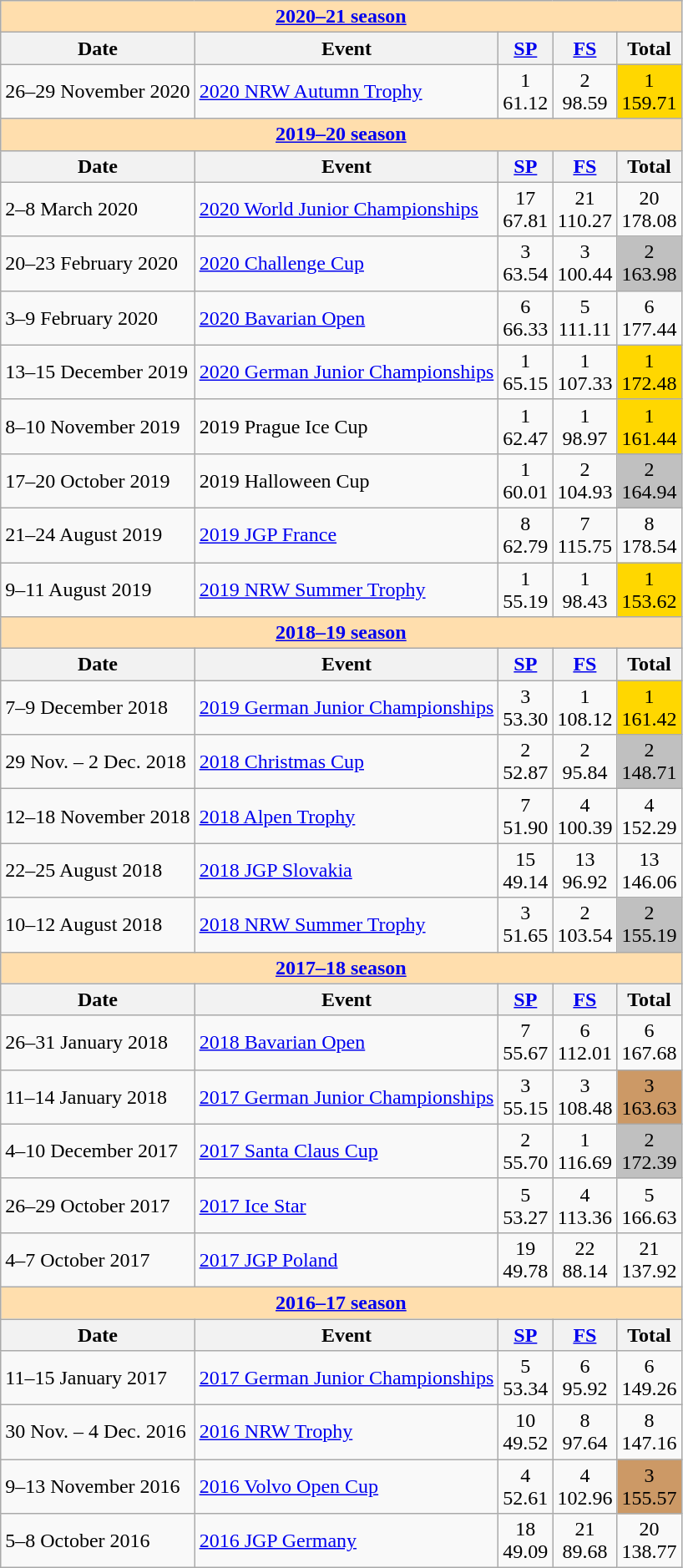<table class="wikitable">
<tr>
<td colspan="5" style="background-color: #ffdead; " align="center"><a href='#'><strong>2020–21 season</strong></a></td>
</tr>
<tr>
<th>Date</th>
<th>Event</th>
<th><a href='#'>SP</a></th>
<th><a href='#'>FS</a></th>
<th>Total</th>
</tr>
<tr>
<td>26–29 November 2020</td>
<td><a href='#'>2020 NRW Autumn Trophy</a></td>
<td align=center>1 <br> 61.12</td>
<td align=center>2 <br> 98.59</td>
<td align=center bgcolor=gold>1 <br> 159.71</td>
</tr>
<tr>
<td colspan="5" style="background-color: #ffdead; " align="center"><a href='#'><strong>2019–20 season</strong></a></td>
</tr>
<tr>
<th>Date</th>
<th>Event</th>
<th><a href='#'>SP</a></th>
<th><a href='#'>FS</a></th>
<th>Total</th>
</tr>
<tr>
<td>2–8 March 2020</td>
<td><a href='#'>2020 World Junior Championships</a></td>
<td align=center>17 <br> 67.81</td>
<td align=center>21 <br> 110.27</td>
<td align=center>20 <br> 178.08</td>
</tr>
<tr>
<td>20–23 February 2020</td>
<td><a href='#'>2020 Challenge Cup</a></td>
<td align=center>3 <br> 63.54</td>
<td align=center>3 <br> 100.44</td>
<td align=center bgcolor=silver>2 <br> 163.98</td>
</tr>
<tr>
<td>3–9 February 2020</td>
<td><a href='#'>2020 Bavarian Open</a></td>
<td align=center>6 <br> 66.33</td>
<td align=center>5 <br> 111.11</td>
<td align=center>6 <br> 177.44</td>
</tr>
<tr>
<td>13–15 December 2019</td>
<td><a href='#'>2020 German Junior Championships</a></td>
<td align=center>1 <br> 65.15</td>
<td align=center>1 <br> 107.33</td>
<td align=center bgcolor=gold>1 <br> 172.48</td>
</tr>
<tr>
<td>8–10 November 2019</td>
<td>2019 Prague Ice Cup</td>
<td align=center>1 <br> 62.47</td>
<td align=center>1 <br> 98.97</td>
<td align=center bgcolor=gold>1 <br> 161.44</td>
</tr>
<tr>
<td>17–20 October 2019</td>
<td>2019 Halloween Cup</td>
<td align=center>1 <br> 60.01</td>
<td align=center>2 <br> 104.93</td>
<td align=center bgcolor=silver>2 <br> 164.94</td>
</tr>
<tr>
<td>21–24 August 2019</td>
<td><a href='#'>2019 JGP France</a></td>
<td align=center>8 <br> 62.79</td>
<td align=center>7 <br> 115.75</td>
<td align=center>8 <br> 178.54</td>
</tr>
<tr>
<td>9–11 August 2019</td>
<td><a href='#'>2019 NRW Summer Trophy</a></td>
<td align=center>1 <br> 55.19</td>
<td align=center>1 <br> 98.43</td>
<td align=center bgcolor=gold>1 <br> 153.62</td>
</tr>
<tr>
<td colspan="5" style="background-color: #ffdead; " align="center"><a href='#'><strong>2018–19 season</strong></a></td>
</tr>
<tr>
<th>Date</th>
<th>Event</th>
<th><a href='#'>SP</a></th>
<th><a href='#'>FS</a></th>
<th>Total</th>
</tr>
<tr>
<td>7–9 December 2018</td>
<td><a href='#'>2019 German Junior Championships</a></td>
<td align=center>3 <br> 53.30</td>
<td align=center>1 <br> 108.12</td>
<td align=center bgcolor=gold>1 <br> 161.42</td>
</tr>
<tr>
<td>29 Nov. – 2 Dec. 2018</td>
<td><a href='#'>2018 Christmas Cup</a></td>
<td align=center>2 <br> 52.87</td>
<td align=center>2 <br> 95.84</td>
<td align=center bgcolor=silver>2 <br> 148.71</td>
</tr>
<tr>
<td>12–18 November 2018</td>
<td><a href='#'>2018 Alpen Trophy</a></td>
<td align=center>7 <br> 51.90</td>
<td align=center>4 <br> 100.39</td>
<td align=center>4 <br> 152.29</td>
</tr>
<tr>
<td>22–25 August 2018</td>
<td><a href='#'>2018 JGP Slovakia</a></td>
<td align=center>15 <br> 49.14</td>
<td align=center>13 <br> 96.92</td>
<td align=center>13 <br> 146.06</td>
</tr>
<tr>
<td>10–12 August 2018</td>
<td><a href='#'>2018 NRW Summer Trophy</a></td>
<td align=center>3 <br> 51.65</td>
<td align=center>2 <br> 103.54</td>
<td align=center bgcolor=silver>2 <br> 155.19</td>
</tr>
<tr>
<td colspan="5" style="background-color: #ffdead; " align="center"><a href='#'><strong>2017–18 season</strong></a></td>
</tr>
<tr>
<th>Date</th>
<th>Event</th>
<th><a href='#'>SP</a></th>
<th><a href='#'>FS</a></th>
<th>Total</th>
</tr>
<tr>
<td>26–31 January 2018</td>
<td><a href='#'>2018 Bavarian Open</a></td>
<td align=center>7 <br> 55.67</td>
<td align=center>6 <br> 112.01</td>
<td align=center>6 <br> 167.68</td>
</tr>
<tr>
<td>11–14 January 2018</td>
<td><a href='#'>2017 German Junior Championships</a></td>
<td align=center>3 <br> 55.15</td>
<td align=center>3 <br> 108.48</td>
<td align=center bgcolor=cc9966>3 <br> 163.63</td>
</tr>
<tr>
<td>4–10 December 2017</td>
<td><a href='#'>2017 Santa Claus Cup</a></td>
<td align=center>2 <br> 55.70</td>
<td align=center>1 <br> 116.69</td>
<td align=center bgcolor=silver>2 <br> 172.39</td>
</tr>
<tr>
<td>26–29 October 2017</td>
<td><a href='#'>2017 Ice Star</a></td>
<td align=center>5 <br> 53.27</td>
<td align=center>4 <br> 113.36</td>
<td align=center>5 <br> 166.63</td>
</tr>
<tr>
<td>4–7 October 2017</td>
<td><a href='#'>2017 JGP Poland</a></td>
<td align=center>19 <br> 49.78</td>
<td align=center>22 <br> 88.14</td>
<td align=center>21 <br> 137.92</td>
</tr>
<tr>
<td colspan="5" style="background-color: #ffdead; " align="center"><a href='#'><strong>2016–17 season</strong></a></td>
</tr>
<tr>
<th>Date</th>
<th>Event</th>
<th><a href='#'>SP</a></th>
<th><a href='#'>FS</a></th>
<th>Total</th>
</tr>
<tr>
<td>11–15 January 2017</td>
<td><a href='#'>2017 German Junior Championships</a></td>
<td align=center>5 <br> 53.34</td>
<td align=center>6 <br> 95.92</td>
<td align=center>6 <br> 149.26</td>
</tr>
<tr>
<td>30 Nov. – 4 Dec. 2016</td>
<td><a href='#'>2016 NRW Trophy</a></td>
<td align=center>10 <br> 49.52</td>
<td align=center>8 <br> 97.64</td>
<td align=center>8 <br> 147.16</td>
</tr>
<tr>
<td>9–13 November 2016</td>
<td><a href='#'>2016 Volvo Open Cup</a></td>
<td align=center>4 <br> 52.61</td>
<td align=center>4 <br> 102.96</td>
<td align=center bgcolor=cc9966>3 <br> 155.57</td>
</tr>
<tr>
<td>5–8 October 2016</td>
<td><a href='#'>2016 JGP Germany</a></td>
<td align=center>18 <br> 49.09</td>
<td align=center>21 <br> 89.68</td>
<td align=center>20 <br> 138.77</td>
</tr>
</table>
